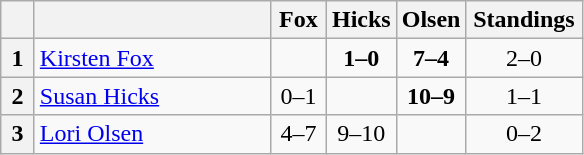<table class="wikitable">
<tr align=center>
<th width=15></th>
<th width=150 align=left></th>
<th width=30>Fox</th>
<th width=30>Hicks</th>
<th width=30>Olsen</th>
<th width=70 align=left>Standings</th>
</tr>
<tr align=center>
<th>1</th>
<td align=left><a href='#'>Kirsten Fox</a></td>
<td></td>
<td><strong>1–0</strong></td>
<td><strong>7–4</strong></td>
<td>2–0</td>
</tr>
<tr align=center>
<th>2</th>
<td align=left><a href='#'>Susan Hicks</a></td>
<td>0–1</td>
<td></td>
<td><strong>10–9</strong></td>
<td>1–1</td>
</tr>
<tr align=center>
<th>3</th>
<td align=left><a href='#'>Lori Olsen</a></td>
<td>4–7</td>
<td>9–10</td>
<td></td>
<td>0–2</td>
</tr>
</table>
